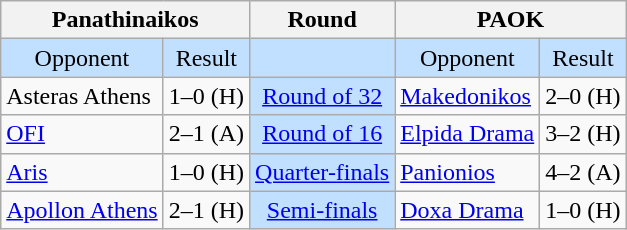<table class="wikitable" style="text-align:center">
<tr>
<th colspan="2">Panathinaikos</th>
<th>Round</th>
<th colspan="2">PAOK</th>
</tr>
<tr style="background:#C1E0FF">
<td>Opponent</td>
<td>Result</td>
<td></td>
<td>Opponent</td>
<td>Result</td>
</tr>
<tr>
<td style="text-align:left">Asteras Athens</td>
<td>1–0 (H)</td>
<td style="background:#C1E0FF"><a href='#'>Round of 32</a></td>
<td style="text-align:left"><a href='#'>Makedonikos</a></td>
<td>2–0 (H)</td>
</tr>
<tr>
<td style="text-align:left"><a href='#'>OFI</a></td>
<td>2–1 (A)</td>
<td style="background:#C1E0FF"><a href='#'>Round of 16</a></td>
<td style="text-align:left"><a href='#'>Elpida Drama</a></td>
<td>3–2  (H)</td>
</tr>
<tr>
<td style="text-align:left"><a href='#'>Aris</a></td>
<td>1–0 (H)</td>
<td style="background:#C1E0FF"><a href='#'>Quarter-finals</a></td>
<td style="text-align:left"><a href='#'>Panionios</a></td>
<td>4–2 (A)</td>
</tr>
<tr>
<td style="text-align:left"><a href='#'>Apollon Athens</a></td>
<td>2–1 (H)</td>
<td style="background:#C1E0FF"><a href='#'>Semi-finals</a></td>
<td style="text-align:left"><a href='#'>Doxa Drama</a></td>
<td>1–0 (H)</td>
</tr>
</table>
